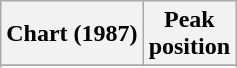<table class="wikitable sortable plainrowheaders" style="text-align:center">
<tr>
<th scope="col">Chart (1987)</th>
<th scope="col">Peak<br>position</th>
</tr>
<tr>
</tr>
<tr>
</tr>
<tr>
</tr>
<tr>
</tr>
<tr>
</tr>
<tr>
</tr>
<tr>
</tr>
</table>
